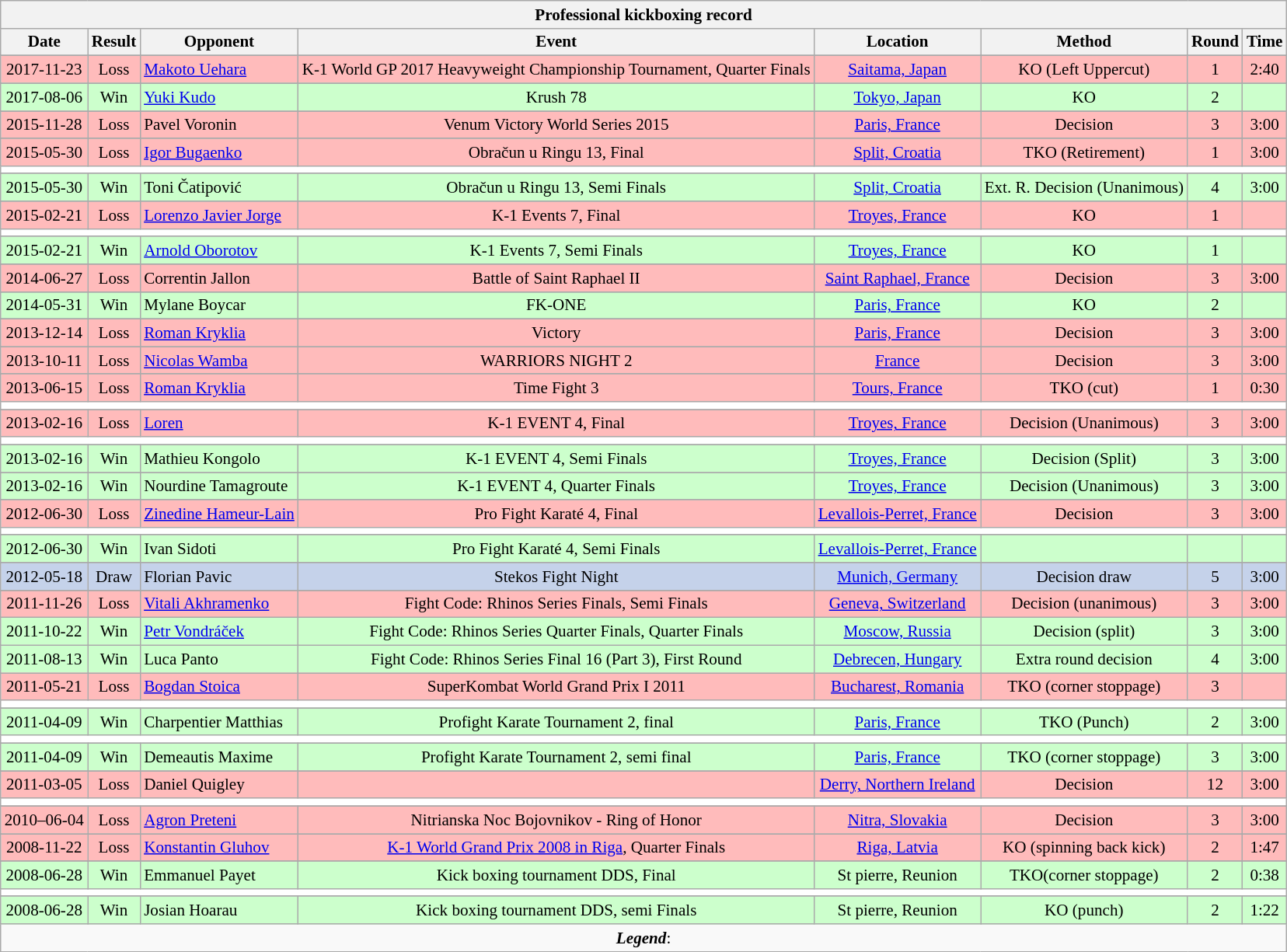<table class="wikitable collapsible" style="text-align:center; font-size:88%">
<tr>
<th colspan=8>Professional kickboxing record</th>
</tr>
<tr>
<th>Date</th>
<th>Result</th>
<th>Opponent</th>
<th>Event</th>
<th>Location</th>
<th>Method</th>
<th>Round</th>
<th>Time</th>
</tr>
<tr>
</tr>
<tr align="center" bgcolor="#FFBBBB">
<td>2017-11-23</td>
<td>Loss</td>
<td align=left> <a href='#'>Makoto Uehara</a></td>
<td>K-1 World GP 2017 Heavyweight Championship Tournament, Quarter Finals</td>
<td><a href='#'>Saitama, Japan</a></td>
<td>KO (Left Uppercut)</td>
<td>1</td>
<td>2:40</td>
</tr>
<tr>
</tr>
<tr bgcolor= "#CCFFCC">
<td>2017-08-06</td>
<td>Win</td>
<td align=left> <a href='#'>Yuki Kudo</a></td>
<td>Krush 78</td>
<td><a href='#'>Tokyo, Japan</a></td>
<td>KO</td>
<td>2</td>
<td></td>
</tr>
<tr |->
</tr>
<tr align="center" bgcolor="#FFBBBB">
<td>2015-11-28</td>
<td>Loss</td>
<td align=left> Pavel Voronin</td>
<td>Venum Victory World Series 2015 </td>
<td><a href='#'>Paris, France</a></td>
<td>Decision</td>
<td>3</td>
<td>3:00</td>
</tr>
<tr>
</tr>
<tr bgcolor="#FFBBBB">
<td>2015-05-30</td>
<td>Loss</td>
<td align=left> <a href='#'>Igor Bugaenko</a></td>
<td>Obračun u Ringu 13, Final</td>
<td><a href='#'>Split, Croatia</a></td>
<td>TKO (Retirement)</td>
<td>1</td>
<td>3:00</td>
</tr>
<tr>
<th style="background:white" colspan=9></th>
</tr>
<tr>
</tr>
<tr bgcolor="#CCFFCC">
<td>2015-05-30</td>
<td>Win</td>
<td align=left> Toni Čatipović</td>
<td>Obračun u Ringu 13, Semi Finals</td>
<td><a href='#'>Split, Croatia</a></td>
<td>Ext. R. Decision (Unanimous)</td>
<td>4</td>
<td>3:00</td>
</tr>
<tr>
</tr>
<tr bgcolor= "#FFBBBB">
<td>2015-02-21</td>
<td>Loss</td>
<td align=left> <a href='#'>Lorenzo Javier Jorge</a></td>
<td>K-1 Events 7, Final</td>
<td><a href='#'>Troyes, France</a></td>
<td>KO</td>
<td>1</td>
<td></td>
</tr>
<tr>
<th style="background:white" colspan=9></th>
</tr>
<tr>
</tr>
<tr bgcolor= "#CCFFCC">
<td>2015-02-21</td>
<td>Win</td>
<td align=left> <a href='#'>Arnold Oborotov</a></td>
<td>K-1 Events 7, Semi Finals</td>
<td><a href='#'>Troyes, France</a></td>
<td>KO</td>
<td>1</td>
<td></td>
</tr>
<tr>
</tr>
<tr bgcolor="#FFBBBB">
<td>2014-06-27</td>
<td>Loss</td>
<td align=left> Correntin Jallon</td>
<td>Battle of Saint Raphael II</td>
<td><a href='#'>Saint Raphael, France</a></td>
<td>Decision</td>
<td>3</td>
<td>3:00</td>
</tr>
<tr>
</tr>
<tr bgcolor="#CCFFCC">
<td>2014-05-31</td>
<td>Win</td>
<td align=left> Mylane Boycar</td>
<td>FK-ONE</td>
<td><a href='#'>Paris, France</a></td>
<td>KO</td>
<td>2</td>
<td></td>
</tr>
<tr>
</tr>
<tr bgcolor="#FFBBBB">
<td>2013-12-14</td>
<td>Loss</td>
<td align=left> <a href='#'>Roman Kryklia</a></td>
<td>Victory</td>
<td><a href='#'>Paris, France</a></td>
<td>Decision</td>
<td>3</td>
<td>3:00</td>
</tr>
<tr>
</tr>
<tr style="text-align:center; background:#FFBBBB">
<td>2013-10-11</td>
<td>Loss</td>
<td align=left> <a href='#'>Nicolas Wamba</a></td>
<td>WARRIORS NIGHT 2</td>
<td><a href='#'>France</a></td>
<td>Decision</td>
<td>3</td>
<td>3:00</td>
</tr>
<tr>
</tr>
<tr bgcolor="#FFBBBB">
<td>2013-06-15</td>
<td>Loss</td>
<td align=left> <a href='#'>Roman Kryklia</a></td>
<td>Time Fight 3</td>
<td><a href='#'>Tours, France</a></td>
<td>TKO (cut)</td>
<td>1</td>
<td>0:30</td>
</tr>
<tr>
<th style="background:white" colspan=9></th>
</tr>
<tr>
</tr>
<tr bgcolor="#FFBBBB">
<td>2013-02-16</td>
<td>Loss</td>
<td align=left> <a href='#'>Loren</a></td>
<td>K-1 EVENT 4, Final</td>
<td><a href='#'>Troyes, France</a></td>
<td>Decision (Unanimous)</td>
<td>3</td>
<td>3:00</td>
</tr>
<tr>
<th style="background:white" colspan=9></th>
</tr>
<tr>
</tr>
<tr bgcolor="#CCFFCC">
<td>2013-02-16</td>
<td>Win</td>
<td align=left> Mathieu Kongolo</td>
<td>K-1 EVENT 4, Semi Finals</td>
<td><a href='#'>Troyes, France</a></td>
<td>Decision (Split)</td>
<td>3</td>
<td>3:00</td>
</tr>
<tr>
</tr>
<tr bgcolor="#CCFFCC">
<td>2013-02-16</td>
<td>Win</td>
<td align=left> Nourdine Tamagroute</td>
<td>K-1 EVENT 4, Quarter Finals</td>
<td><a href='#'>Troyes, France</a></td>
<td>Decision (Unanimous)</td>
<td>3</td>
<td>3:00</td>
</tr>
<tr>
</tr>
<tr bgcolor="#FFBBBB">
<td>2012-06-30</td>
<td>Loss</td>
<td align=left> <a href='#'>Zinedine Hameur-Lain</a></td>
<td>Pro Fight Karaté 4, Final</td>
<td><a href='#'>Levallois-Perret, France</a></td>
<td>Decision</td>
<td>3</td>
<td>3:00</td>
</tr>
<tr>
<th style="background:white" colspan=9></th>
</tr>
<tr>
</tr>
<tr bgcolor="#CCFFCC">
<td>2012-06-30</td>
<td>Win</td>
<td align=left> Ivan Sidoti</td>
<td>Pro Fight Karaté 4, Semi Finals</td>
<td><a href='#'>Levallois-Perret, France</a></td>
<td></td>
<td></td>
<td></td>
</tr>
<tr>
</tr>
<tr bgcolor="#c5d2ea">
<td>2012-05-18</td>
<td>Draw</td>
<td align=left> Florian Pavic</td>
<td>Stekos Fight Night</td>
<td><a href='#'>Munich, Germany</a></td>
<td>Decision draw</td>
<td>5</td>
<td>3:00</td>
</tr>
<tr>
</tr>
<tr bgcolor="#FFBBBB">
<td>2011-11-26</td>
<td>Loss</td>
<td align=left> <a href='#'>Vitali Akhramenko</a></td>
<td>Fight Code: Rhinos Series Finals, Semi Finals</td>
<td><a href='#'>Geneva, Switzerland</a></td>
<td>Decision (unanimous)</td>
<td>3</td>
<td>3:00</td>
</tr>
<tr bgcolor="#CCFFCC">
<td>2011-10-22</td>
<td>Win</td>
<td align=left> <a href='#'>Petr Vondráček</a></td>
<td>Fight Code: Rhinos Series Quarter Finals, Quarter Finals</td>
<td><a href='#'>Moscow, Russia</a></td>
<td>Decision (split)</td>
<td>3</td>
<td>3:00</td>
</tr>
<tr bgcolor="#CCFFCC">
<td>2011-08-13</td>
<td>Win</td>
<td align=left> Luca Panto</td>
<td>Fight Code: Rhinos Series Final 16 (Part 3), First Round</td>
<td><a href='#'>Debrecen, Hungary</a></td>
<td>Extra round decision</td>
<td>4</td>
<td>3:00</td>
</tr>
<tr bgcolor="#FFBBBB">
<td>2011-05-21</td>
<td>Loss</td>
<td align=left> <a href='#'>Bogdan Stoica</a></td>
<td>SuperKombat World Grand Prix I 2011</td>
<td><a href='#'>Bucharest, Romania</a></td>
<td>TKO (corner stoppage)</td>
<td>3</td>
<td></td>
</tr>
<tr>
<th style="background:white" colspan=9></th>
</tr>
<tr>
</tr>
<tr bgcolor="#CCFFCC">
<td>2011-04-09</td>
<td>Win</td>
<td align=left> Charpentier Matthias</td>
<td>Profight Karate Tournament 2, final</td>
<td><a href='#'>Paris, France</a></td>
<td>TKO (Punch)</td>
<td>2</td>
<td>3:00</td>
</tr>
<tr>
<th style="background:white" colspan=9></th>
</tr>
<tr>
</tr>
<tr bgcolor="#CCFFCC">
<td>2011-04-09</td>
<td>Win</td>
<td align=left> Demeautis Maxime</td>
<td>Profight Karate Tournament 2, semi final</td>
<td><a href='#'>Paris, France</a></td>
<td>TKO (corner stoppage)</td>
<td>3</td>
<td>3:00</td>
</tr>
<tr>
</tr>
<tr bgcolor="#FFBBBB">
<td>2011-03-05</td>
<td>Loss</td>
<td align=left> Daniel Quigley</td>
<td></td>
<td><a href='#'>Derry, Northern Ireland</a></td>
<td>Decision</td>
<td>12</td>
<td>3:00</td>
</tr>
<tr>
<th style="background:white" colspan=9></th>
</tr>
<tr>
</tr>
<tr bgcolor="#FFBBBB">
<td>2010–06-04</td>
<td>Loss</td>
<td align=left> <a href='#'>Agron Preteni</a></td>
<td>Nitrianska Noc Bojovnikov - Ring of Honor</td>
<td><a href='#'>Nitra, Slovakia</a></td>
<td>Decision</td>
<td>3</td>
<td>3:00</td>
</tr>
<tr>
</tr>
<tr bgcolor="#FFBBBB">
<td>2008-11-22</td>
<td>Loss</td>
<td align=left> <a href='#'>Konstantin Gluhov</a></td>
<td><a href='#'>K-1 World Grand Prix 2008 in Riga</a>, Quarter Finals</td>
<td><a href='#'>Riga, Latvia</a></td>
<td>KO (spinning back kick)</td>
<td>2</td>
<td>1:47</td>
</tr>
<tr>
</tr>
<tr bgcolor="#CCFFCC">
<td>2008-06-28</td>
<td>Win</td>
<td align=left> Emmanuel Payet</td>
<td>Kick boxing tournament DDS, Final</td>
<td>St pierre, Reunion</td>
<td>TKO(corner stoppage)</td>
<td>2</td>
<td>0:38</td>
</tr>
<tr>
<th style="background:white" colspan=9></th>
</tr>
<tr>
</tr>
<tr bgcolor="#CCFFCC">
<td>2008-06-28</td>
<td>Win</td>
<td align=left> Josian Hoarau</td>
<td>Kick boxing tournament DDS, semi Finals</td>
<td>St pierre, Reunion</td>
<td>KO (punch)</td>
<td>2</td>
<td>1:22</td>
</tr>
<tr>
<td colspan=8><strong><em>Legend</em></strong>:    </td>
</tr>
</table>
